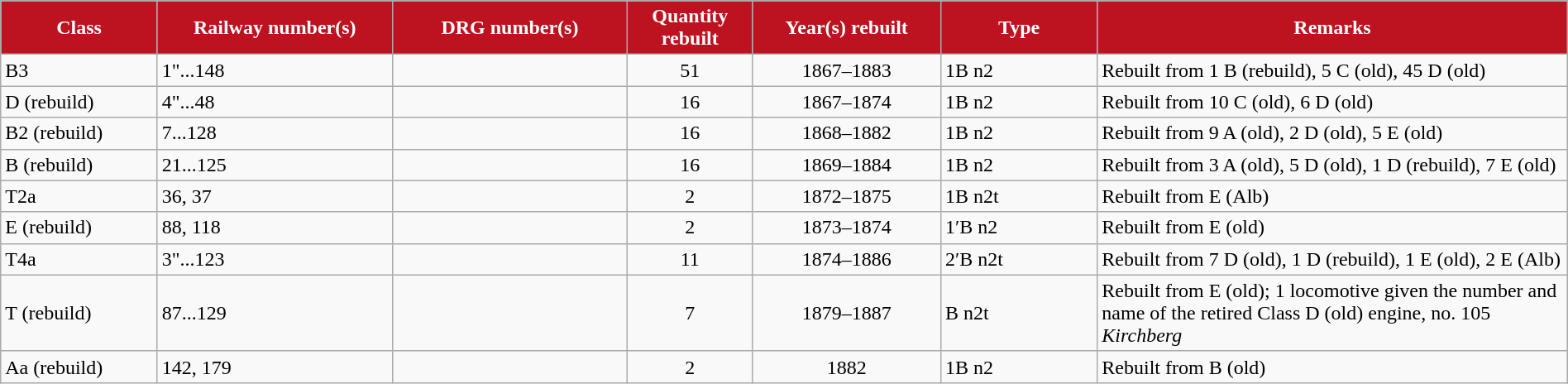<table class="wikitable"  width="100%">
<tr>
<th style="color:#ffffff; background:#bd1220" width="10%">Class</th>
<th style="color:#ffffff; background:#bd1220" width="15%">Railway number(s)</th>
<th style="color:#ffffff; background:#bd1220" width="15%">DRG number(s)</th>
<th style="color:#ffffff; background:#bd1220" width="8%">Quantity rebuilt</th>
<th style="color:#ffffff; background:#bd1220" width="12%">Year(s) rebuilt</th>
<th style="color:#ffffff; background:#bd1220" width="10%">Type</th>
<th style="color:#ffffff; background:#bd1220" width="30%">Remarks</th>
</tr>
<tr>
<td>B3</td>
<td>1"...148</td>
<td></td>
<td align="center">51</td>
<td align="center">1867–1883</td>
<td>1B n2</td>
<td>Rebuilt from 1 B (rebuild), 5 C (old), 45 D (old)</td>
</tr>
<tr>
<td>D (rebuild)</td>
<td>4"...48</td>
<td></td>
<td align="center">16</td>
<td align="center">1867–1874</td>
<td>1B n2</td>
<td>Rebuilt from 10 C (old), 6 D (old)</td>
</tr>
<tr>
<td>B2 (rebuild)</td>
<td>7...128</td>
<td></td>
<td align="center">16</td>
<td align="center">1868–1882</td>
<td>1B n2</td>
<td>Rebuilt from 9 A (old), 2 D (old), 5 E (old)</td>
</tr>
<tr>
<td>B (rebuild)</td>
<td>21...125</td>
<td></td>
<td align="center">16</td>
<td align="center">1869–1884</td>
<td>1B n2</td>
<td>Rebuilt from 3 A (old), 5 D (old), 1 D (rebuild), 7 E (old)</td>
</tr>
<tr>
<td>T2a</td>
<td>36, 37</td>
<td></td>
<td align="center">2</td>
<td align="center">1872–1875</td>
<td>1B n2t</td>
<td>Rebuilt from E (Alb)</td>
</tr>
<tr>
<td>E (rebuild)</td>
<td>88, 118</td>
<td></td>
<td align="center">2</td>
<td align="center">1873–1874</td>
<td>1′B n2</td>
<td>Rebuilt from E (old)</td>
</tr>
<tr>
<td>T4a</td>
<td>3"...123</td>
<td></td>
<td align="center">11</td>
<td align="center">1874–1886</td>
<td>2′B n2t</td>
<td>Rebuilt from 7 D (old), 1 D (rebuild), 1 E (old), 2 E (Alb)</td>
</tr>
<tr>
<td>T (rebuild)</td>
<td>87...129</td>
<td></td>
<td align="center">7</td>
<td align="center">1879–1887</td>
<td>B n2t</td>
<td>Rebuilt from E (old); 1 locomotive given the number and name of the retired Class D (old) engine, no. 105 <em>Kirchberg</em></td>
</tr>
<tr>
<td>Aa (rebuild)</td>
<td>142, 179</td>
<td></td>
<td align="center">2</td>
<td align="center">1882</td>
<td>1B n2</td>
<td>Rebuilt from B (old)</td>
</tr>
</table>
